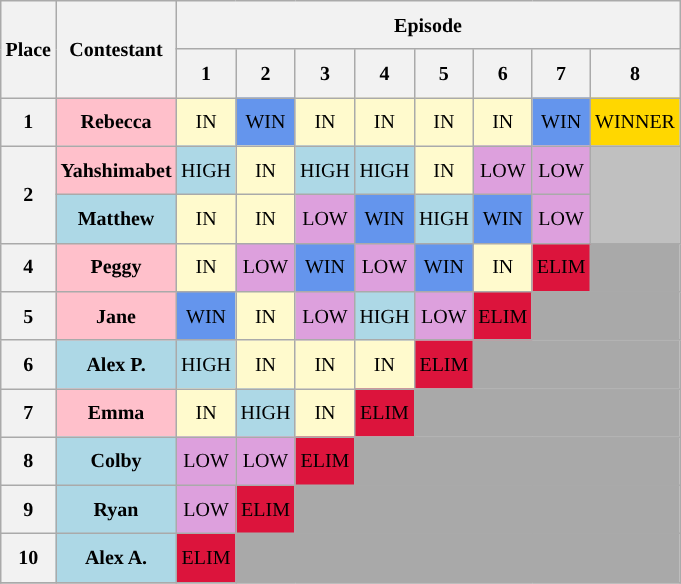<table class="wikitable" style="text-align: center; font-size: 10pt; line-height:26px;">
<tr>
<th rowspan="2">Place</th>
<th rowspan="2">Contestant</th>
<th colspan="8">Episode</th>
</tr>
<tr>
<th colspan="1">1</th>
<th colspan="1">2</th>
<th colspan="1">3</th>
<th colspan="1">4</th>
<th colspan="1">5</th>
<th colspan="1">6</th>
<th colspan="1">7</th>
<th colspan="1">8</th>
</tr>
<tr>
<th - rowspan="1">1</th>
<th style="background:pink">Rebecca</th>
<td style="background:lemonchiffon;">IN</td>
<td style="background:cornflowerblue;">WIN</td>
<td style="background:lemonchiffon;”">IN</td>
<td style="background:lemonchiffon;”">IN</td>
<td style="background:lemonchiffon;”">IN</td>
<td style="background:lemonchiffon;”">IN</td>
<td style="background:cornflowerblue;">WIN</td>
<td style="background:gold;">WINNER</td>
</tr>
<tr>
<th rowspan=2>2</th>
<td style="background:pink"><strong>Yahshimabet</strong></td>
<td style="background:lightblue;">HIGH</td>
<td style="background:lemonchiffon;">IN</td>
<td style="background:lightblue;”">HIGH</td>
<td style="background:lightblue;”">HIGH</td>
<td style="background:lemonchiffon;">IN</td>
<td style="background:plum;”">LOW</td>
<td style="background:plum;”">LOW</td>
<td style="background:silver;" rowspan="2"></td>
</tr>
<tr>
<th style="background:lightblue">Matthew</th>
<td style="background:lemonchiffon;”">IN</td>
<td style="background:lemonchiffon;”">IN</td>
<td style="background:plum">LOW</td>
<td style="background:cornflowerblue;">WIN</td>
<td style="background:lightblue;">HIGH</td>
<td style="background:cornflowerblue;">WIN</td>
<td style="background:plum">LOW</td>
</tr>
<tr>
<th rowspan="1">4</th>
<th style="background:pink">Peggy</th>
<td style="background:lemonchiffon;">IN</td>
<td style="background:plum">LOW</td>
<td style="background:cornflowerblue;">WIN</td>
<td style="background:plum">LOW</td>
<td style="background:cornflowerblue;">WIN</td>
<td style="background:lemonchiffon;">IN</td>
<td style="background:crimson">ELIM</td>
<td colspan="1" style="background:Darkgrey;" colspan"=2"></td>
</tr>
<tr>
<th rowspan="1">5</th>
<th style="background:pink">Jane</th>
<td style="background:cornflowerblue;">WIN</td>
<td style="background:lemonchiffon;">IN</td>
<td style="background:plum;">LOW</td>
<td style="background:lightblue;">HIGH</td>
<td style="background:plum">LOW</td>
<td style="background:crimson;">ELIM</td>
<td colspan="2" style="background:Darkgrey;" colspan"=2"></td>
</tr>
<tr>
<th rowspan="1">6</th>
<th style="background:lightblue">Alex P.</th>
<td style="background:lightblue;">HIGH</td>
<td style="background:lemonchiffon;”">IN</td>
<td style="background:lemonchiffon;”">IN</td>
<td style="background:lemonchiffon;”">IN</td>
<td style="background:crimson;">ELIM</td>
<td colspan="3" style="background:Darkgrey;" colspan"=2"></td>
</tr>
<tr>
<th rowspan="1">7</th>
<th style="background:pink">Emma</th>
<td style="background:lemonchiffon;">IN</td>
<td style="background:lightblue;">HIGH</td>
<td style="background:lemonchiffon;">IN</td>
<td style="background:crimson;">ELIM</td>
<td colspan="4" style="background:Darkgrey;" colspan"=2"></td>
</tr>
<tr>
<th - rowspan="1">8</th>
<th style="background:lightblue">Colby</th>
<td style="background:plum;”">LOW</td>
<td style="background:plum;”">LOW</td>
<td style="background:crimson;">ELIM</td>
<td colspan="5" style="background:Darkgrey;" colspan"=2"></td>
</tr>
<tr>
<th - rowspan="1">9</th>
<th style="background:lightblue">Ryan</th>
<td style="background:plum">LOW</td>
<td style="background:crimson;">ELIM</td>
<td colspan="6" style="background:Darkgrey;" colspan"=2"></td>
</tr>
<tr>
<th - rowspan="1">10</th>
<th style="background:lightblue">Alex A.</th>
<td style="background:crimson;">ELIM</td>
<td colspan="7" style="background:Darkgrey;" colspan"=2"></td>
</tr>
<tr>
</tr>
</table>
